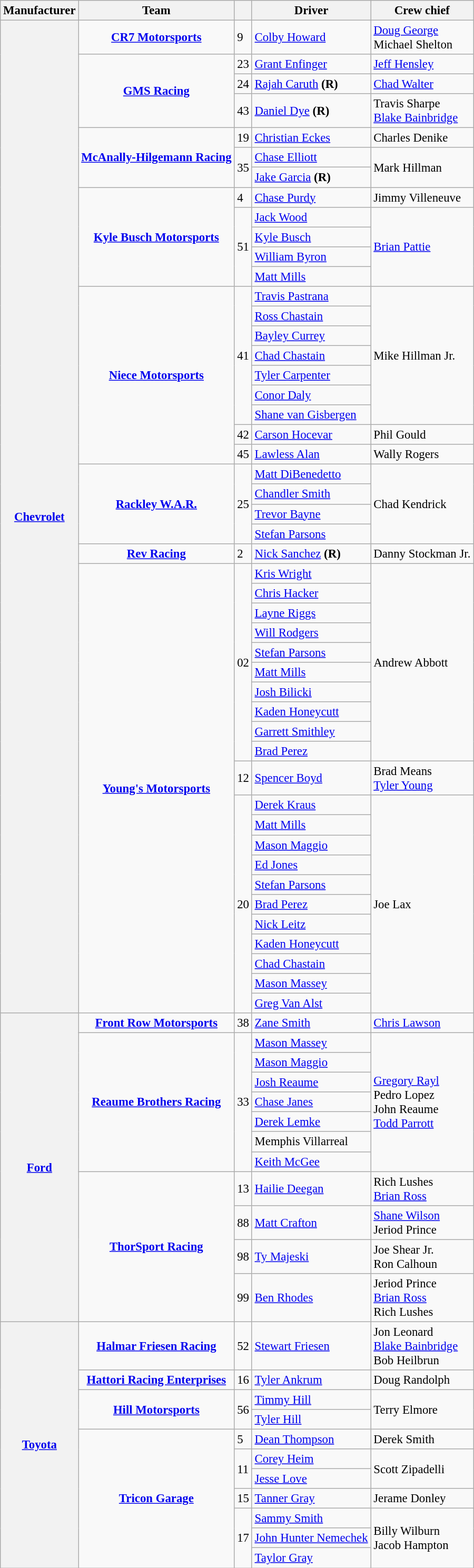<table class="wikitable" style="font-size: 95%;">
<tr>
<th>Manufacturer</th>
<th>Team</th>
<th></th>
<th>Driver</th>
<th>Crew chief</th>
</tr>
<tr>
<th rowspan=48><a href='#'>Chevrolet</a></th>
<td style="text-align:center;"><strong><a href='#'>CR7 Motorsports</a></strong></td>
<td>9</td>
<td><a href='#'>Colby Howard</a></td>
<td><a href='#'>Doug George</a> <small></small> <br> Michael Shelton <small></small></td>
</tr>
<tr>
<td rowspan=3 style="text-align:center;"><strong><a href='#'>GMS Racing</a></strong></td>
<td>23</td>
<td><a href='#'>Grant Enfinger</a></td>
<td><a href='#'>Jeff Hensley</a></td>
</tr>
<tr>
<td>24</td>
<td><a href='#'>Rajah Caruth</a> <strong>(R)</strong></td>
<td><a href='#'>Chad Walter</a></td>
</tr>
<tr>
<td>43</td>
<td><a href='#'>Daniel Dye</a> <strong>(R)</strong></td>
<td>Travis Sharpe <small></small> <br> <a href='#'>Blake Bainbridge</a> <small></small></td>
</tr>
<tr>
<td rowspan=3 style="text-align:center;"><strong><a href='#'>McAnally-Hilgemann Racing</a></strong></td>
<td>19</td>
<td><a href='#'>Christian Eckes</a></td>
<td>Charles Denike</td>
</tr>
<tr>
<td rowspan=2>35</td>
<td><a href='#'>Chase Elliott</a> <small></small></td>
<td rowspan=2>Mark Hillman</td>
</tr>
<tr>
<td><a href='#'>Jake Garcia</a> <strong>(R)</strong> <small></small></td>
</tr>
<tr>
<td rowspan=5 style="text-align:center;"><strong><a href='#'>Kyle Busch Motorsports</a></strong></td>
<td>4</td>
<td><a href='#'>Chase Purdy</a></td>
<td>Jimmy Villeneuve</td>
</tr>
<tr>
<td rowspan=4>51</td>
<td><a href='#'>Jack Wood</a> <small></small></td>
<td rowspan=4><a href='#'>Brian Pattie</a></td>
</tr>
<tr>
<td><a href='#'>Kyle Busch</a> <small></small></td>
</tr>
<tr>
<td><a href='#'>William Byron</a> <small></small></td>
</tr>
<tr>
<td><a href='#'>Matt Mills</a> <small></small></td>
</tr>
<tr>
<td rowspan=9 style="text-align:center;"><strong><a href='#'>Niece Motorsports</a></strong></td>
<td rowspan=7>41</td>
<td><a href='#'>Travis Pastrana</a> <small></small></td>
<td rowspan=7>Mike Hillman Jr.</td>
</tr>
<tr>
<td><a href='#'>Ross Chastain</a> <small></small></td>
</tr>
<tr>
<td><a href='#'>Bayley Currey</a> <small></small></td>
</tr>
<tr>
<td><a href='#'>Chad Chastain</a> <small></small></td>
</tr>
<tr>
<td><a href='#'>Tyler Carpenter</a> <small></small></td>
</tr>
<tr>
<td><a href='#'>Conor Daly</a> <small></small></td>
</tr>
<tr>
<td><a href='#'>Shane van Gisbergen</a> <small></small></td>
</tr>
<tr>
<td>42</td>
<td><a href='#'>Carson Hocevar</a></td>
<td>Phil Gould</td>
</tr>
<tr>
<td>45</td>
<td><a href='#'>Lawless Alan</a></td>
<td>Wally Rogers</td>
</tr>
<tr>
<td rowspan=4 style="text-align:center;"><strong><a href='#'>Rackley W.A.R.</a></strong></td>
<td rowspan=4>25</td>
<td><a href='#'>Matt DiBenedetto</a> <small></small></td>
<td rowspan=4>Chad Kendrick</td>
</tr>
<tr>
<td><a href='#'>Chandler Smith</a> <small></small></td>
</tr>
<tr>
<td><a href='#'>Trevor Bayne</a> <small></small></td>
</tr>
<tr>
<td><a href='#'>Stefan Parsons</a> <small></small></td>
</tr>
<tr>
<td style="text-align:center;"><strong><a href='#'>Rev Racing</a></strong></td>
<td>2</td>
<td><a href='#'>Nick Sanchez</a> <strong>(R)</strong></td>
<td>Danny Stockman Jr.</td>
</tr>
<tr>
<td rowspan=22 style="text-align:center;"><strong><a href='#'>Young's Motorsports</a></strong></td>
<td rowspan=10>02</td>
<td><a href='#'>Kris Wright</a> <small></small></td>
<td rowspan=10>Andrew Abbott</td>
</tr>
<tr>
<td><a href='#'>Chris Hacker</a> <small></small></td>
</tr>
<tr>
<td><a href='#'>Layne Riggs</a> <small></small></td>
</tr>
<tr>
<td><a href='#'>Will Rodgers</a> <small></small></td>
</tr>
<tr>
<td><a href='#'>Stefan Parsons</a> <small></small></td>
</tr>
<tr>
<td><a href='#'>Matt Mills</a> <small></small></td>
</tr>
<tr>
<td><a href='#'>Josh Bilicki</a> <small></small></td>
</tr>
<tr>
<td><a href='#'>Kaden Honeycutt</a> <small></small></td>
</tr>
<tr>
<td><a href='#'>Garrett Smithley</a> <small></small></td>
</tr>
<tr>
<td><a href='#'>Brad Perez</a> <small></small></td>
</tr>
<tr>
<td>12</td>
<td><a href='#'>Spencer Boyd</a></td>
<td>Brad Means <small></small> <br> <a href='#'>Tyler Young</a> <small></small></td>
</tr>
<tr>
<td rowspan=11>20</td>
<td><a href='#'>Derek Kraus</a> <small></small></td>
<td rowspan=11>Joe Lax</td>
</tr>
<tr>
<td><a href='#'>Matt Mills</a> <small></small></td>
</tr>
<tr>
<td><a href='#'>Mason Maggio</a> <small></small></td>
</tr>
<tr>
<td><a href='#'>Ed Jones</a> <small></small></td>
</tr>
<tr>
<td><a href='#'>Stefan Parsons</a> <small></small></td>
</tr>
<tr>
<td><a href='#'>Brad Perez</a> <small></small></td>
</tr>
<tr>
<td><a href='#'>Nick Leitz</a> <small></small></td>
</tr>
<tr>
<td><a href='#'>Kaden Honeycutt</a> <small></small></td>
</tr>
<tr>
<td><a href='#'>Chad Chastain</a> <small></small></td>
</tr>
<tr>
<td><a href='#'>Mason Massey</a> <small></small></td>
</tr>
<tr>
<td><a href='#'>Greg Van Alst</a> <small></small></td>
</tr>
<tr>
<th rowspan=12><a href='#'>Ford</a></th>
<td style="text-align:center;"><strong><a href='#'>Front Row Motorsports</a></strong></td>
<td>38</td>
<td><a href='#'>Zane Smith</a></td>
<td><a href='#'>Chris Lawson</a></td>
</tr>
<tr>
<td rowspan=7 style="text-align:center;"><strong><a href='#'>Reaume Brothers Racing</a></strong></td>
<td rowspan=7>33</td>
<td><a href='#'>Mason Massey</a> <small></small></td>
<td rowspan=7><a href='#'>Gregory Rayl</a> <small></small> <br> Pedro Lopez <small></small> <br> John Reaume <small></small> <br> <a href='#'>Todd Parrott</a> <small></small></td>
</tr>
<tr>
<td><a href='#'>Mason Maggio</a> <small></small></td>
</tr>
<tr>
<td><a href='#'>Josh Reaume</a> <small></small></td>
</tr>
<tr>
<td><a href='#'>Chase Janes</a> <small></small></td>
</tr>
<tr>
<td><a href='#'>Derek Lemke</a> <small></small></td>
</tr>
<tr>
<td>Memphis Villarreal <small></small></td>
</tr>
<tr>
<td><a href='#'>Keith McGee</a> <small></small></td>
</tr>
<tr>
<td rowspan=4 style="text-align:center;"><strong><a href='#'>ThorSport Racing</a></strong></td>
<td>13</td>
<td><a href='#'>Hailie Deegan</a></td>
<td>Rich Lushes <small></small> <br> <a href='#'>Brian Ross</a> <small></small></td>
</tr>
<tr>
<td>88</td>
<td><a href='#'>Matt Crafton</a></td>
<td><a href='#'>Shane Wilson</a> <small></small> <br> Jeriod Prince <small></small></td>
</tr>
<tr>
<td>98</td>
<td><a href='#'>Ty Majeski</a></td>
<td>Joe Shear Jr. <small></small> <br> Ron Calhoun <small></small></td>
</tr>
<tr>
<td>99</td>
<td><a href='#'>Ben Rhodes</a></td>
<td>Jeriod Prince <small></small> <br> <a href='#'>Brian Ross</a> <small></small> <br> Rich Lushes <small></small></td>
</tr>
<tr>
<th rowspan=11><a href='#'>Toyota</a></th>
<td style="text-align:center;"><strong><a href='#'>Halmar Friesen Racing</a></strong></td>
<td>52</td>
<td><a href='#'>Stewart Friesen</a></td>
<td>Jon Leonard <small></small> <br> <a href='#'>Blake Bainbridge</a> <small></small> <br> Bob Heilbrun <small></small></td>
</tr>
<tr>
<td style="text-align:center;"><strong><a href='#'>Hattori Racing Enterprises</a></strong></td>
<td>16</td>
<td><a href='#'>Tyler Ankrum</a></td>
<td>Doug Randolph</td>
</tr>
<tr>
<td rowspan=2 style="text-align:center;"><strong><a href='#'>Hill Motorsports</a></strong></td>
<td rowspan=2>56</td>
<td><a href='#'>Timmy Hill</a> <small></small></td>
<td rowspan=2>Terry Elmore</td>
</tr>
<tr>
<td><a href='#'>Tyler Hill</a> <small></small></td>
</tr>
<tr>
<td rowspan=7 style="text-align:center;"><strong><a href='#'>Tricon Garage</a></strong></td>
<td>5</td>
<td><a href='#'>Dean Thompson</a></td>
<td>Derek Smith</td>
</tr>
<tr>
<td rowspan=2>11</td>
<td><a href='#'>Corey Heim</a> <small></small></td>
<td rowspan=2>Scott Zipadelli</td>
</tr>
<tr>
<td><a href='#'>Jesse Love</a> <small></small></td>
</tr>
<tr>
<td>15</td>
<td><a href='#'>Tanner Gray</a></td>
<td>Jerame Donley</td>
</tr>
<tr>
<td rowspan=3>17</td>
<td><a href='#'>Sammy Smith</a> <small></small></td>
<td rowspan=3>Billy Wilburn <small></small> <br> Jacob Hampton <small></small></td>
</tr>
<tr>
<td><a href='#'>John Hunter Nemechek</a> <small></small></td>
</tr>
<tr>
<td><a href='#'>Taylor Gray</a> <small></small></td>
</tr>
</table>
